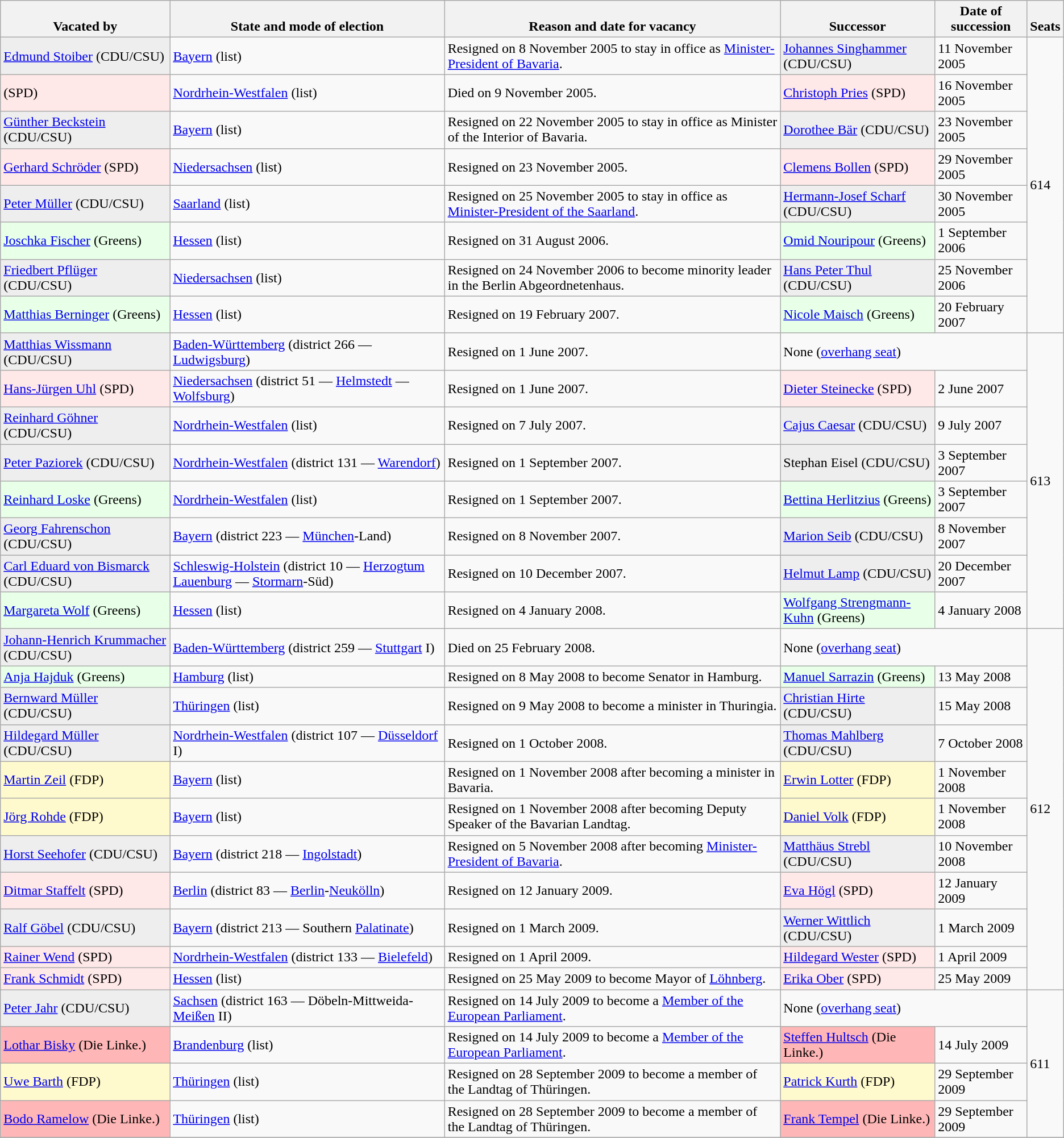<table class=wikitable>
<tr valign=bottom>
<th>Vacated by</th>
<th>State and mode of election</th>
<th>Reason and date for vacancy</th>
<th>Successor</th>
<th>Date of succession</th>
<th>Seats</th>
</tr>
<tr>
<td style="background:#EEEEEE;"><a href='#'>Edmund Stoiber</a> (CDU/CSU)</td>
<td><a href='#'>Bayern</a> (list)</td>
<td>Resigned on 8 November 2005 to stay in office as <a href='#'>Minister-President of Bavaria</a>.</td>
<td style="background:#EEEEEE;"><a href='#'>Johannes Singhammer</a> (CDU/CSU)</td>
<td>11 November 2005</td>
<td rowspan=8>614</td>
</tr>
<tr>
<td style="background:#FFE8E8;"> (SPD)</td>
<td><a href='#'>Nordrhein-Westfalen</a> (list)</td>
<td>Died on 9 November 2005.</td>
<td style="background:#FFE8E8;"><a href='#'>Christoph Pries</a> (SPD)</td>
<td>16 November 2005</td>
</tr>
<tr>
<td style="background:#EEEEEE;"><a href='#'>Günther Beckstein</a> (CDU/CSU)</td>
<td><a href='#'>Bayern</a> (list)</td>
<td>Resigned on 22 November 2005 to stay in office as Minister of the Interior of Bavaria.</td>
<td style="background:#EEEEEE;"><a href='#'>Dorothee Bär</a> (CDU/CSU)</td>
<td>23 November 2005</td>
</tr>
<tr>
<td style="background:#FFE8E8;"><a href='#'>Gerhard Schröder</a> (SPD)</td>
<td><a href='#'>Niedersachsen</a> (list)</td>
<td>Resigned on 23 November 2005.</td>
<td style="background:#FFE8E8;"><a href='#'>Clemens Bollen</a> (SPD)</td>
<td>29 November 2005</td>
</tr>
<tr>
<td style="background:#EEEEEE;"><a href='#'>Peter Müller</a> (CDU/CSU)</td>
<td><a href='#'>Saarland</a> (list)</td>
<td>Resigned on 25 November 2005 to stay in office as <a href='#'>Minister-President of the Saarland</a>.</td>
<td style="background:#EEEEEE;"><a href='#'>Hermann-Josef Scharf</a> (CDU/CSU)</td>
<td>30 November 2005</td>
</tr>
<tr>
<td style="background:#E8FFE8;"><a href='#'>Joschka Fischer</a> (Greens)</td>
<td><a href='#'>Hessen</a> (list)</td>
<td>Resigned on 31 August 2006.</td>
<td style="background:#E8FFE8;"><a href='#'>Omid Nouripour</a> (Greens)</td>
<td>1 September 2006</td>
</tr>
<tr>
<td style="background:#EEEEEE;"><a href='#'>Friedbert Pflüger</a> (CDU/CSU)</td>
<td><a href='#'>Niedersachsen</a> (list)</td>
<td>Resigned on 24 November 2006 to become minority leader in the Berlin Abgeordnetenhaus.</td>
<td style="background:#EEEEEE;"><a href='#'>Hans Peter Thul</a> (CDU/CSU)</td>
<td>25 November 2006</td>
</tr>
<tr>
<td style="background:#E8FFE8;"><a href='#'>Matthias Berninger</a> (Greens)</td>
<td><a href='#'>Hessen</a> (list)</td>
<td>Resigned on 19 February 2007.</td>
<td style="background:#E8FFE8;"><a href='#'>Nicole Maisch</a> (Greens)</td>
<td>20 February 2007</td>
</tr>
<tr>
<td style="background:#EEEEEE;"><a href='#'>Matthias Wissmann</a> (CDU/CSU)</td>
<td><a href='#'>Baden-Württemberg</a> (district 266 — <a href='#'>Ludwigsburg</a>)</td>
<td>Resigned on 1 June 2007.</td>
<td colspan=2>None (<a href='#'>overhang seat</a>)</td>
<td rowspan=8>613</td>
</tr>
<tr>
<td style="background:#FFE8E8;"><a href='#'>Hans-Jürgen Uhl</a> (SPD)</td>
<td><a href='#'>Niedersachsen</a> (district 51 — <a href='#'>Helmstedt</a> — <a href='#'>Wolfsburg</a>)</td>
<td>Resigned on 1 June 2007.</td>
<td style="background:#FFE8E8;"><a href='#'>Dieter Steinecke</a> (SPD)</td>
<td>2 June 2007</td>
</tr>
<tr>
<td style="background:#EEEEEE;"><a href='#'>Reinhard Göhner</a> (CDU/CSU)</td>
<td><a href='#'>Nordrhein-Westfalen</a> (list)</td>
<td>Resigned on 7 July 2007.</td>
<td style="background:#EEEEEE;"><a href='#'>Cajus Caesar</a> (CDU/CSU)</td>
<td>9 July 2007</td>
</tr>
<tr>
<td style="background:#EEEEEE;"><a href='#'>Peter Paziorek</a> (CDU/CSU)</td>
<td><a href='#'>Nordrhein-Westfalen</a> (district 131 — <a href='#'>Warendorf</a>)</td>
<td>Resigned on 1 September 2007.</td>
<td style="background:#EEEEEE;">Stephan Eisel (CDU/CSU)</td>
<td>3 September 2007</td>
</tr>
<tr>
<td style="background:#E8FFE8;"><a href='#'>Reinhard Loske</a> (Greens)</td>
<td><a href='#'>Nordrhein-Westfalen</a> (list)</td>
<td>Resigned on 1 September 2007.</td>
<td style="background:#E8FFE8;"><a href='#'>Bettina Herlitzius</a> (Greens)</td>
<td>3 September 2007</td>
</tr>
<tr>
<td style="background:#EEEEEE;"><a href='#'>Georg Fahrenschon</a> (CDU/CSU)</td>
<td><a href='#'>Bayern</a> (district 223 — <a href='#'>München</a>-Land)</td>
<td>Resigned on 8 November 2007.</td>
<td style="background:#EEEEEE;"><a href='#'>Marion Seib</a> (CDU/CSU)</td>
<td>8 November 2007</td>
</tr>
<tr>
<td style="background:#EEEEEE;"><a href='#'>Carl Eduard von Bismarck</a> (CDU/CSU)</td>
<td><a href='#'>Schleswig-Holstein</a> (district 10 — <a href='#'>Herzogtum Lauenburg</a> — <a href='#'>Stormarn</a>-Süd)</td>
<td>Resigned on 10 December 2007.</td>
<td style="background:#EEEEEE;"><a href='#'>Helmut Lamp</a> (CDU/CSU)</td>
<td>20 December 2007</td>
</tr>
<tr>
<td style="background:#E8FFE8;"><a href='#'>Margareta Wolf</a> (Greens)</td>
<td><a href='#'>Hessen</a> (list)</td>
<td>Resigned on 4 January 2008.</td>
<td style="background:#E8FFE8;"><a href='#'>Wolfgang Strengmann-Kuhn</a> (Greens)</td>
<td>4 January 2008</td>
</tr>
<tr>
<td style="background:#EEEEEE;"><a href='#'>Johann-Henrich Krummacher</a> (CDU/CSU)</td>
<td><a href='#'>Baden-Württemberg</a> (district 259 — <a href='#'>Stuttgart</a> I)</td>
<td>Died on 25 February 2008.</td>
<td colspan=2>None (<a href='#'>overhang seat</a>)</td>
<td rowspan=11>612</td>
</tr>
<tr>
<td style="background:#E8FFE8;"><a href='#'>Anja Hajduk</a> (Greens)</td>
<td><a href='#'>Hamburg</a> (list)</td>
<td>Resigned on 8 May 2008 to become Senator in Hamburg.</td>
<td style="background:#E8FFE8;"><a href='#'>Manuel Sarrazin</a> (Greens)</td>
<td>13 May 2008</td>
</tr>
<tr>
<td style="background:#EEEEEE;"><a href='#'>Bernward Müller</a> (CDU/CSU)</td>
<td><a href='#'>Thüringen</a> (list)</td>
<td>Resigned on 9 May 2008 to become a minister in Thuringia.</td>
<td style="background:#EEEEEE;"><a href='#'>Christian Hirte</a> (CDU/CSU)</td>
<td>15 May 2008</td>
</tr>
<tr>
<td style="background:#EEEEEE;"><a href='#'>Hildegard Müller</a> (CDU/CSU)</td>
<td><a href='#'>Nordrhein-Westfalen</a> (district 107 — <a href='#'>Düsseldorf</a> I)</td>
<td>Resigned on 1 October 2008.</td>
<td style="background:#EEEEEE;"><a href='#'>Thomas Mahlberg</a> (CDU/CSU)</td>
<td>7 October 2008</td>
</tr>
<tr>
<td style="background:#FFFACD;"><a href='#'>Martin Zeil</a> (FDP)</td>
<td><a href='#'>Bayern</a> (list)</td>
<td>Resigned on 1 November 2008 after becoming a minister in Bavaria.</td>
<td style="background:#FFFACD;"><a href='#'>Erwin Lotter</a> (FDP)</td>
<td>1 November 2008</td>
</tr>
<tr>
<td style="background:#FFFACD;"><a href='#'>Jörg Rohde</a> (FDP)</td>
<td><a href='#'>Bayern</a> (list)</td>
<td>Resigned on 1 November 2008 after becoming Deputy Speaker of the Bavarian Landtag.</td>
<td style="background:#FFFACD;"><a href='#'>Daniel Volk</a> (FDP)</td>
<td>1 November 2008</td>
</tr>
<tr>
<td style="background:#EEEEEE;"><a href='#'>Horst Seehofer</a> (CDU/CSU)</td>
<td><a href='#'>Bayern</a> (district 218 — <a href='#'>Ingolstadt</a>)</td>
<td>Resigned on 5 November 2008 after becoming <a href='#'>Minister-President of Bavaria</a>.</td>
<td style="background:#EEEEEE;"><a href='#'>Matthäus Strebl</a> (CDU/CSU)</td>
<td>10 November 2008</td>
</tr>
<tr>
<td style="background:#FFE8E8;"><a href='#'>Ditmar Staffelt</a> (SPD)</td>
<td><a href='#'>Berlin</a> (district 83 — <a href='#'>Berlin</a>-<a href='#'>Neukölln</a>)</td>
<td>Resigned on 12 January 2009.</td>
<td style="background:#FFE8E8;"><a href='#'>Eva Högl</a> (SPD)</td>
<td>12 January 2009</td>
</tr>
<tr>
<td style="background:#EEEEEE;"><a href='#'>Ralf Göbel</a> (CDU/CSU)</td>
<td><a href='#'>Bayern</a> (district 213 — Southern <a href='#'>Palatinate</a>)</td>
<td>Resigned on 1 March 2009.</td>
<td style="background:#EEEEEE;"><a href='#'>Werner Wittlich</a> (CDU/CSU)</td>
<td>1 March 2009</td>
</tr>
<tr>
<td style="background:#FFE8E8;"><a href='#'>Rainer Wend</a> (SPD)</td>
<td><a href='#'>Nordrhein-Westfalen</a> (district 133 — <a href='#'>Bielefeld</a>)</td>
<td>Resigned on 1 April 2009.</td>
<td style="background:#FFE8E8;"><a href='#'>Hildegard Wester</a> (SPD)</td>
<td>1 April 2009</td>
</tr>
<tr>
<td style="background:#FFE8E8;"><a href='#'>Frank Schmidt</a> (SPD)</td>
<td><a href='#'>Hessen</a> (list)</td>
<td>Resigned on 25 May 2009 to become Mayor of <a href='#'>Löhnberg</a>.</td>
<td style="background:#FFE8E8;"><a href='#'>Erika Ober</a> (SPD)</td>
<td>25 May 2009</td>
</tr>
<tr>
<td style="background:#EEEEEE;"><a href='#'>Peter Jahr</a> (CDU/CSU)</td>
<td><a href='#'>Sachsen</a> (district 163 — Döbeln-Mittweida-<a href='#'>Meißen</a> II)</td>
<td>Resigned on 14 July 2009 to become a <a href='#'>Member of the European Parliament</a>.</td>
<td colspan=2>None (<a href='#'>overhang seat</a>)</td>
<td rowspan=4>611</td>
</tr>
<tr>
<td style="background:#FFB6B6"><a href='#'>Lothar Bisky</a> (Die Linke.)</td>
<td><a href='#'>Brandenburg</a> (list)</td>
<td>Resigned on 14 July 2009 to become a <a href='#'>Member of the European Parliament</a>.</td>
<td style="background:#FFB6B6"><a href='#'>Steffen Hultsch</a> (Die Linke.)</td>
<td>14 July 2009</td>
</tr>
<tr>
<td style="background:#FFFACD;"><a href='#'>Uwe Barth</a> (FDP)</td>
<td><a href='#'>Thüringen</a> (list)</td>
<td>Resigned on 28 September 2009 to become a member of the Landtag of Thüringen.</td>
<td style="background:#FFFACD;"><a href='#'>Patrick Kurth</a> (FDP)</td>
<td>29 September 2009</td>
</tr>
<tr>
<td style="background:#FFB6B6"><a href='#'>Bodo Ramelow</a> (Die Linke.)</td>
<td><a href='#'>Thüringen</a> (list)</td>
<td>Resigned on 28 September 2009 to become a member of the Landtag of Thüringen.</td>
<td style="background:#FFB6B6"><a href='#'>Frank Tempel</a> (Die Linke.)</td>
<td>29 September 2009</td>
</tr>
<tr>
</tr>
</table>
